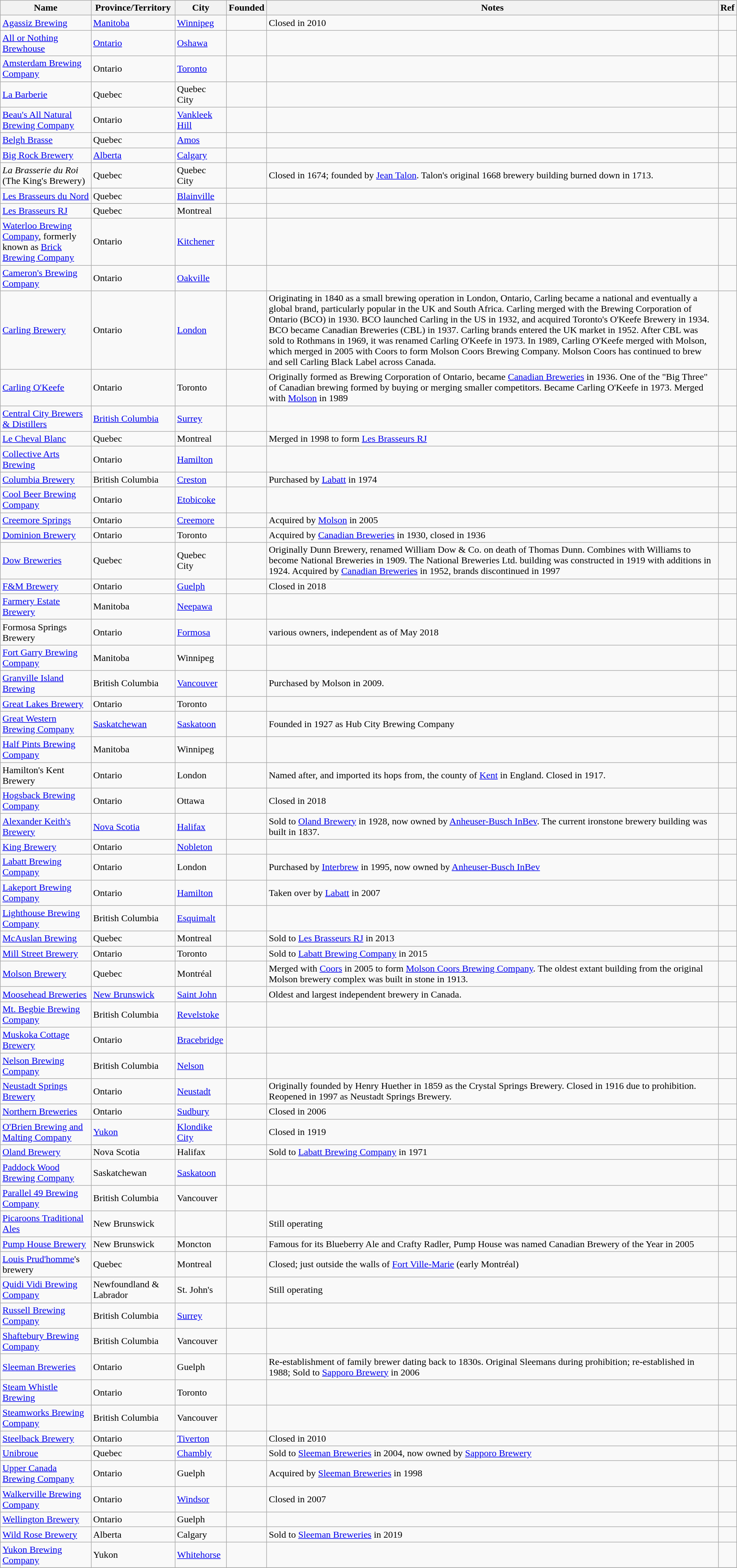<table class="wikitable sortable sticky-header">
<tr>
<th>Name</th>
<th>Province/Territory</th>
<th>City</th>
<th>Founded</th>
<th>Notes</th>
<th>Ref</th>
</tr>
<tr>
<td><a href='#'>Agassiz Brewing</a></td>
<td><a href='#'>Manitoba</a></td>
<td><a href='#'>Winnipeg</a></td>
<td></td>
<td>Closed in 2010</td>
<td></td>
</tr>
<tr>
<td><a href='#'>All or Nothing Brewhouse</a></td>
<td><a href='#'>Ontario</a></td>
<td><a href='#'>Oshawa</a></td>
<td></td>
<td></td>
<td></td>
</tr>
<tr>
<td><a href='#'>Amsterdam Brewing Company</a></td>
<td>Ontario</td>
<td><a href='#'>Toronto</a></td>
<td></td>
<td></td>
<td></td>
</tr>
<tr>
<td><a href='#'>La Barberie</a></td>
<td>Quebec</td>
<td>Quebec City</td>
<td></td>
<td></td>
<td></td>
</tr>
<tr>
<td><a href='#'>Beau's All Natural Brewing Company</a></td>
<td>Ontario</td>
<td><a href='#'>Vankleek Hill</a></td>
<td></td>
<td></td>
<td></td>
</tr>
<tr>
<td><a href='#'>Belgh Brasse</a></td>
<td>Quebec</td>
<td><a href='#'>Amos</a></td>
<td></td>
<td></td>
<td></td>
</tr>
<tr>
<td><a href='#'>Big Rock Brewery</a></td>
<td><a href='#'>Alberta</a></td>
<td><a href='#'>Calgary</a></td>
<td></td>
<td></td>
<td></td>
</tr>
<tr>
<td><em>La Brasserie du Roi</em> (The King's Brewery)</td>
<td>Quebec</td>
<td>Quebec City</td>
<td></td>
<td>Closed in 1674; founded by <a href='#'>Jean Talon</a>. Talon's original 1668 brewery building burned down in 1713.</td>
<td></td>
</tr>
<tr>
<td><a href='#'>Les Brasseurs du Nord</a></td>
<td>Quebec</td>
<td><a href='#'>Blainville</a></td>
<td></td>
<td></td>
<td></td>
</tr>
<tr>
<td><a href='#'>Les Brasseurs RJ</a></td>
<td>Quebec</td>
<td>Montreal</td>
<td></td>
<td></td>
<td></td>
</tr>
<tr>
<td><a href='#'>Waterloo Brewing Company</a>, formerly known as <a href='#'>Brick Brewing Company</a></td>
<td>Ontario</td>
<td><a href='#'>Kitchener</a></td>
<td></td>
<td></td>
<td></td>
</tr>
<tr>
<td><a href='#'>Cameron's Brewing Company</a></td>
<td>Ontario</td>
<td><a href='#'>Oakville</a></td>
<td></td>
<td></td>
<td></td>
</tr>
<tr>
<td><a href='#'>Carling Brewery</a></td>
<td>Ontario</td>
<td><a href='#'>London</a></td>
<td></td>
<td>Originating in 1840 as a small brewing operation in London, Ontario, Carling became a national and eventually a global brand, particularly popular in the UK and South Africa. Carling merged with the Brewing Corporation of Ontario (BCO) in 1930. BCO launched Carling in the US in 1932, and acquired Toronto's O'Keefe Brewery in 1934. BCO became Canadian Breweries (CBL) in 1937. Carling brands entered the UK market in 1952. After CBL was sold to Rothmans in 1969, it was renamed Carling O'Keefe in 1973. In 1989, Carling O'Keefe merged with Molson, which merged in 2005 with Coors to form Molson Coors Brewing Company. Molson Coors has continued to brew and sell Carling Black Label across Canada.</td>
<td></td>
</tr>
<tr>
<td><a href='#'>Carling O'Keefe</a></td>
<td>Ontario</td>
<td>Toronto</td>
<td></td>
<td>Originally formed as Brewing Corporation of Ontario, became <a href='#'>Canadian Breweries</a> in 1936. One of the "Big Three" of Canadian brewing formed by buying or merging smaller competitors. Became Carling O'Keefe in 1973. Merged with <a href='#'>Molson</a> in 1989</td>
<td></td>
</tr>
<tr>
<td><a href='#'>Central City Brewers & Distillers</a></td>
<td><a href='#'>British Columbia</a></td>
<td><a href='#'>Surrey</a></td>
<td></td>
<td></td>
<td></td>
</tr>
<tr>
<td><a href='#'>Le Cheval Blanc</a></td>
<td>Quebec</td>
<td>Montreal</td>
<td></td>
<td>Merged in 1998 to form <a href='#'>Les Brasseurs RJ</a></td>
<td></td>
</tr>
<tr>
<td><a href='#'>Collective Arts Brewing</a></td>
<td>Ontario</td>
<td><a href='#'>Hamilton</a></td>
<td></td>
<td></td>
<td></td>
</tr>
<tr>
<td><a href='#'>Columbia Brewery</a></td>
<td>British Columbia</td>
<td><a href='#'>Creston</a></td>
<td></td>
<td>Purchased by <a href='#'>Labatt</a> in 1974</td>
<td></td>
</tr>
<tr>
<td><a href='#'>Cool Beer Brewing Company</a></td>
<td>Ontario</td>
<td><a href='#'>Etobicoke</a></td>
<td></td>
<td></td>
<td></td>
</tr>
<tr>
<td><a href='#'>Creemore Springs</a></td>
<td>Ontario</td>
<td><a href='#'>Creemore</a></td>
<td></td>
<td>Acquired by <a href='#'>Molson</a> in 2005</td>
<td></td>
</tr>
<tr>
<td><a href='#'>Dominion Brewery</a></td>
<td>Ontario</td>
<td>Toronto</td>
<td></td>
<td>Acquired by <a href='#'>Canadian Breweries</a> in 1930, closed in 1936</td>
<td></td>
</tr>
<tr>
<td><a href='#'>Dow Breweries</a></td>
<td>Quebec</td>
<td>Quebec City</td>
<td></td>
<td>Originally Dunn Brewery, renamed William Dow & Co. on death of Thomas Dunn. Combines with Williams to become National Breweries in 1909. The National Breweries Ltd. building was constructed in 1919 with additions in 1924. Acquired by <a href='#'>Canadian Breweries</a> in 1952, brands discontinued in 1997</td>
<td></td>
</tr>
<tr>
<td><a href='#'>F&M Brewery</a></td>
<td>Ontario</td>
<td><a href='#'>Guelph</a></td>
<td></td>
<td>Closed in 2018</td>
<td></td>
</tr>
<tr>
<td><a href='#'>Farmery Estate Brewery</a></td>
<td>Manitoba</td>
<td><a href='#'>Neepawa</a></td>
<td></td>
<td></td>
<td></td>
</tr>
<tr>
<td>Formosa Springs Brewery</td>
<td>Ontario</td>
<td><a href='#'>Formosa</a></td>
<td></td>
<td>various owners, independent as of May 2018</td>
<td></td>
</tr>
<tr>
<td><a href='#'>Fort Garry Brewing Company</a></td>
<td>Manitoba</td>
<td>Winnipeg</td>
<td></td>
<td></td>
<td></td>
</tr>
<tr>
<td><a href='#'>Granville Island Brewing</a></td>
<td>British Columbia</td>
<td><a href='#'>Vancouver</a></td>
<td></td>
<td>Purchased by Molson in 2009.</td>
<td></td>
</tr>
<tr>
<td><a href='#'>Great Lakes Brewery</a></td>
<td>Ontario</td>
<td>Toronto</td>
<td></td>
<td></td>
<td></td>
</tr>
<tr>
<td><a href='#'>Great Western Brewing Company</a></td>
<td><a href='#'>Saskatchewan</a></td>
<td><a href='#'>Saskatoon</a></td>
<td></td>
<td>Founded in 1927 as Hub City Brewing Company</td>
<td></td>
</tr>
<tr>
<td><a href='#'>Half Pints Brewing Company</a></td>
<td>Manitoba</td>
<td>Winnipeg</td>
<td></td>
<td></td>
<td></td>
</tr>
<tr>
<td>Hamilton's Kent Brewery</td>
<td>Ontario</td>
<td>London</td>
<td></td>
<td>Named after, and imported its hops from, the county of <a href='#'>Kent</a> in England. Closed in 1917.</td>
<td></td>
</tr>
<tr>
<td><a href='#'>Hogsback Brewing Company</a><br></td>
<td>Ontario</td>
<td>Ottawa</td>
<td></td>
<td>Closed in 2018</td>
<td></td>
</tr>
<tr>
<td><a href='#'>Alexander Keith's Brewery</a></td>
<td><a href='#'>Nova Scotia</a></td>
<td><a href='#'>Halifax</a></td>
<td></td>
<td>Sold to <a href='#'>Oland Brewery</a> in 1928, now owned by <a href='#'>Anheuser-Busch InBev</a>. The current ironstone brewery building was built in 1837.</td>
<td></td>
</tr>
<tr>
<td><a href='#'>King Brewery</a></td>
<td>Ontario</td>
<td><a href='#'>Nobleton</a></td>
<td></td>
<td></td>
<td></td>
</tr>
<tr>
<td><a href='#'>Labatt Brewing Company</a></td>
<td>Ontario</td>
<td>London</td>
<td></td>
<td>Purchased by <a href='#'>Interbrew</a> in 1995, now owned by <a href='#'>Anheuser-Busch InBev</a></td>
<td></td>
</tr>
<tr>
<td><a href='#'>Lakeport Brewing Company</a></td>
<td>Ontario</td>
<td><a href='#'>Hamilton</a></td>
<td></td>
<td>Taken over by <a href='#'>Labatt</a> in 2007</td>
<td></td>
</tr>
<tr>
<td><a href='#'>Lighthouse Brewing Company</a></td>
<td>British Columbia</td>
<td><a href='#'>Esquimalt</a></td>
<td></td>
<td></td>
<td></td>
</tr>
<tr>
<td><a href='#'>McAuslan Brewing</a></td>
<td>Quebec</td>
<td>Montreal</td>
<td></td>
<td>Sold to <a href='#'>Les Brasseurs RJ</a> in 2013</td>
<td></td>
</tr>
<tr>
<td><a href='#'>Mill Street Brewery</a></td>
<td>Ontario</td>
<td>Toronto</td>
<td></td>
<td>Sold to <a href='#'>Labatt Brewing Company</a> in 2015</td>
<td></td>
</tr>
<tr>
<td><a href='#'>Molson Brewery</a></td>
<td>Quebec</td>
<td>Montréal</td>
<td></td>
<td>Merged with <a href='#'>Coors</a> in 2005 to form <a href='#'>Molson Coors Brewing Company</a>. The oldest extant building from the original Molson brewery complex was built in stone in 1913.</td>
<td></td>
</tr>
<tr>
<td><a href='#'>Moosehead Breweries</a></td>
<td><a href='#'>New Brunswick</a></td>
<td><a href='#'>Saint John</a></td>
<td></td>
<td>Oldest and largest independent brewery in Canada.</td>
<td></td>
</tr>
<tr>
<td><a href='#'>Mt. Begbie Brewing Company</a></td>
<td>British Columbia</td>
<td><a href='#'>Revelstoke</a></td>
<td></td>
<td></td>
<td></td>
</tr>
<tr>
<td><a href='#'>Muskoka Cottage Brewery</a></td>
<td>Ontario</td>
<td><a href='#'>Bracebridge</a></td>
<td></td>
<td></td>
<td></td>
</tr>
<tr>
<td><a href='#'>Nelson Brewing Company</a></td>
<td>British Columbia</td>
<td><a href='#'>Nelson</a></td>
<td></td>
<td></td>
<td></td>
</tr>
<tr>
<td><a href='#'>Neustadt Springs Brewery</a></td>
<td>Ontario</td>
<td><a href='#'>Neustadt</a></td>
<td></td>
<td>Originally founded by Henry Huether in 1859 as the Crystal Springs Brewery. Closed in 1916 due to prohibition. Reopened in 1997 as Neustadt Springs Brewery.</td>
<td></td>
</tr>
<tr>
<td><a href='#'>Northern Breweries</a></td>
<td>Ontario</td>
<td><a href='#'>Sudbury</a></td>
<td></td>
<td>Closed in 2006</td>
<td></td>
</tr>
<tr>
<td><a href='#'>O'Brien Brewing and Malting Company</a></td>
<td><a href='#'>Yukon</a></td>
<td><a href='#'>Klondike City</a></td>
<td></td>
<td>Closed in 1919</td>
<td></td>
</tr>
<tr>
<td><a href='#'>Oland Brewery</a></td>
<td>Nova Scotia</td>
<td>Halifax</td>
<td></td>
<td>Sold to <a href='#'>Labatt Brewing Company</a> in 1971</td>
<td></td>
</tr>
<tr>
<td><a href='#'>Paddock Wood Brewing Company</a></td>
<td>Saskatchewan</td>
<td><a href='#'>Saskatoon</a></td>
<td></td>
<td></td>
<td></td>
</tr>
<tr>
<td><a href='#'>Parallel 49 Brewing Company</a></td>
<td>British Columbia</td>
<td>Vancouver</td>
<td></td>
<td></td>
<td></td>
</tr>
<tr>
<td><a href='#'>Picaroons Traditional Ales</a></td>
<td>New Brunswick</td>
<td></td>
<td></td>
<td>Still operating</td>
<td></td>
</tr>
<tr>
<td><a href='#'>Pump House Brewery</a></td>
<td>New Brunswick</td>
<td>Moncton</td>
<td></td>
<td>Famous for its Blueberry Ale and Crafty Radler, Pump House was named Canadian Brewery of the Year in 2005</td>
<td></td>
</tr>
<tr>
<td><a href='#'>Louis Prud'homme</a>'s brewery</td>
<td>Quebec</td>
<td>Montreal</td>
<td></td>
<td>Closed; just outside the walls of <a href='#'>Fort Ville-Marie</a> (early Montréal)</td>
<td></td>
</tr>
<tr>
<td><a href='#'>Quidi Vidi Brewing Company</a></td>
<td>Newfoundland & Labrador</td>
<td>St. John's</td>
<td></td>
<td>Still operating</td>
<td></td>
</tr>
<tr>
<td><a href='#'>Russell Brewing Company</a></td>
<td>British Columbia</td>
<td><a href='#'>Surrey</a></td>
<td></td>
<td></td>
<td></td>
</tr>
<tr>
<td><a href='#'>Shaftebury Brewing Company</a></td>
<td>British Columbia</td>
<td>Vancouver</td>
<td></td>
<td></td>
<td></td>
</tr>
<tr>
<td><a href='#'>Sleeman Breweries</a></td>
<td>Ontario</td>
<td>Guelph</td>
<td></td>
<td>Re-establishment of family brewer dating back to 1830s. Original Sleemans during prohibition; re-established in 1988; Sold to <a href='#'>Sapporo Brewery</a> in 2006</td>
<td></td>
</tr>
<tr>
<td><a href='#'>Steam Whistle Brewing</a></td>
<td>Ontario</td>
<td>Toronto</td>
<td></td>
<td></td>
<td></td>
</tr>
<tr>
<td><a href='#'>Steamworks Brewing Company</a></td>
<td>British Columbia</td>
<td>Vancouver</td>
<td></td>
<td></td>
<td></td>
</tr>
<tr>
<td><a href='#'>Steelback Brewery</a></td>
<td>Ontario</td>
<td><a href='#'>Tiverton</a></td>
<td></td>
<td>Closed in 2010</td>
<td></td>
</tr>
<tr>
<td><a href='#'>Unibroue</a></td>
<td>Quebec</td>
<td><a href='#'>Chambly</a></td>
<td></td>
<td>Sold to <a href='#'>Sleeman Breweries</a> in 2004, now owned by <a href='#'>Sapporo Brewery</a></td>
<td></td>
</tr>
<tr>
<td><a href='#'>Upper Canada Brewing Company</a></td>
<td>Ontario</td>
<td>Guelph</td>
<td></td>
<td>Acquired by <a href='#'>Sleeman Breweries</a> in 1998</td>
<td></td>
</tr>
<tr>
<td><a href='#'>Walkerville Brewing Company</a></td>
<td>Ontario</td>
<td><a href='#'>Windsor</a></td>
<td></td>
<td>Closed in 2007</td>
<td></td>
</tr>
<tr>
<td><a href='#'>Wellington Brewery</a></td>
<td>Ontario</td>
<td>Guelph</td>
<td></td>
<td></td>
<td></td>
</tr>
<tr>
<td><a href='#'>Wild Rose Brewery</a></td>
<td>Alberta</td>
<td>Calgary</td>
<td></td>
<td>Sold to <a href='#'>Sleeman Breweries</a> in 2019</td>
<td></td>
</tr>
<tr>
<td><a href='#'>Yukon Brewing Company</a></td>
<td>Yukon</td>
<td><a href='#'>Whitehorse</a></td>
<td></td>
<td></td>
<td></td>
</tr>
<tr>
</tr>
</table>
